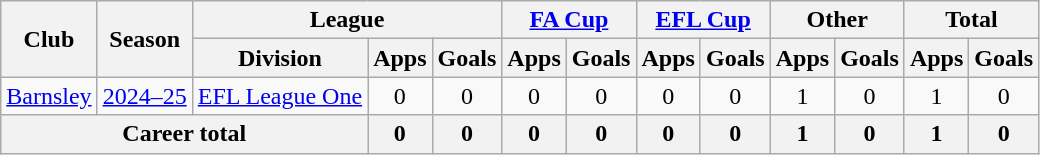<table class="wikitable" style="text-align:center;">
<tr>
<th rowspan="2">Club</th>
<th rowspan="2">Season</th>
<th colspan="3">League</th>
<th colspan="2"><a href='#'>FA Cup</a></th>
<th colspan="2"><a href='#'>EFL Cup</a></th>
<th colspan="2">Other</th>
<th colspan="2">Total</th>
</tr>
<tr>
<th>Division</th>
<th>Apps</th>
<th>Goals</th>
<th>Apps</th>
<th>Goals</th>
<th>Apps</th>
<th>Goals</th>
<th>Apps</th>
<th>Goals</th>
<th>Apps</th>
<th>Goals</th>
</tr>
<tr>
<td><a href='#'>Barnsley</a></td>
<td><a href='#'>2024–25</a></td>
<td><a href='#'>EFL League One</a></td>
<td>0</td>
<td>0</td>
<td>0</td>
<td>0</td>
<td>0</td>
<td>0</td>
<td>1</td>
<td>0</td>
<td>1</td>
<td>0</td>
</tr>
<tr>
<th colspan="3">Career total</th>
<th>0</th>
<th>0</th>
<th>0</th>
<th>0</th>
<th>0</th>
<th>0</th>
<th>1</th>
<th>0</th>
<th>1</th>
<th>0</th>
</tr>
</table>
